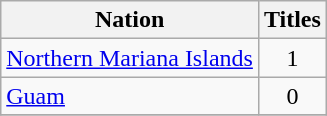<table class="wikitable sortable">
<tr>
<th>Nation</th>
<th>Titles</th>
</tr>
<tr>
<td> <a href='#'>Northern Mariana Islands</a></td>
<td align=center>1</td>
</tr>
<tr>
<td> <a href='#'>Guam</a></td>
<td align=center>0</td>
</tr>
<tr>
</tr>
</table>
